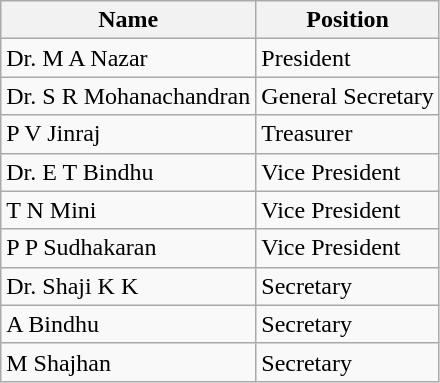<table class="wikitable">
<tr>
<th>Name</th>
<th>Position</th>
</tr>
<tr Sreelathakumari>
<td>Dr. M A Nazar</td>
<td>President</td>
</tr>
<tr>
<td>Dr. S R Mohanachandran</td>
<td>General Secretary</td>
</tr>
<tr>
<td>P V Jinraj</td>
<td>Treasurer</td>
</tr>
<tr>
<td>Dr. E T Bindhu</td>
<td>Vice President</td>
</tr>
<tr>
<td>T N Mini</td>
<td>Vice President</td>
</tr>
<tr>
<td>P P Sudhakaran</td>
<td>Vice President</td>
</tr>
<tr>
<td>Dr. Shaji K K</td>
<td>Secretary</td>
</tr>
<tr>
<td>A Bindhu</td>
<td>Secretary</td>
</tr>
<tr>
<td>M Shajhan</td>
<td>Secretary</td>
</tr>
</table>
